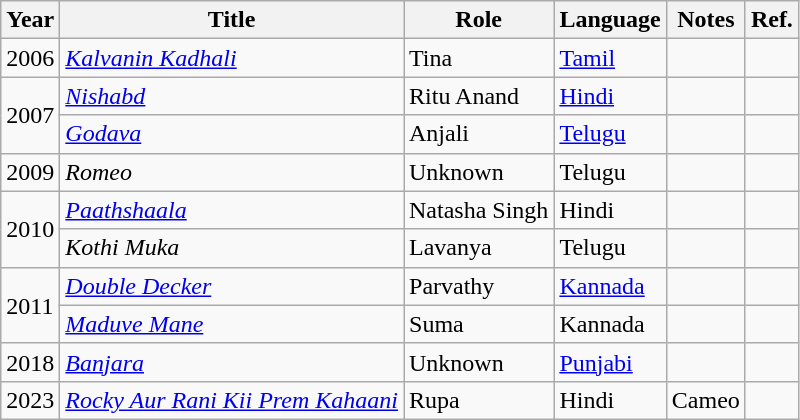<table class="wikitable sortable">
<tr>
<th>Year</th>
<th>Title</th>
<th>Role</th>
<th>Language</th>
<th>Notes</th>
<th>Ref.</th>
</tr>
<tr>
<td>2006</td>
<td><a href='#'><em>Kalvanin Kadhali</em></a></td>
<td>Tina</td>
<td><a href='#'>Tamil</a></td>
<td></td>
<td></td>
</tr>
<tr>
<td rowspan="2">2007</td>
<td><em><a href='#'>Nishabd</a></em></td>
<td>Ritu Anand</td>
<td><a href='#'>Hindi</a></td>
<td></td>
<td></td>
</tr>
<tr>
<td><em><a href='#'>Godava</a></em></td>
<td>Anjali</td>
<td><a href='#'>Telugu</a></td>
<td></td>
<td></td>
</tr>
<tr>
<td>2009</td>
<td><em>Romeo</em></td>
<td>Unknown</td>
<td>Telugu</td>
<td></td>
<td></td>
</tr>
<tr>
<td rowspan="2">2010</td>
<td><em><a href='#'>Paathshaala</a></em></td>
<td>Natasha Singh</td>
<td>Hindi</td>
<td></td>
<td></td>
</tr>
<tr>
<td><em>Kothi Muka</em></td>
<td>Lavanya</td>
<td>Telugu</td>
<td></td>
<td></td>
</tr>
<tr>
<td rowspan="2">2011</td>
<td><em><a href='#'>Double Decker</a></em></td>
<td>Parvathy</td>
<td><a href='#'>Kannada</a></td>
<td></td>
<td></td>
</tr>
<tr>
<td><em><a href='#'>Maduve Mane</a></em></td>
<td>Suma</td>
<td>Kannada</td>
<td></td>
<td></td>
</tr>
<tr>
<td>2018</td>
<td><em><a href='#'>Banjara</a></em></td>
<td>Unknown</td>
<td><a href='#'>Punjabi</a></td>
<td></td>
<td></td>
</tr>
<tr>
<td>2023</td>
<td><em><a href='#'>Rocky Aur Rani Kii Prem Kahaani</a></em></td>
<td>Rupa</td>
<td>Hindi</td>
<td>Cameo</td>
<td></td>
</tr>
</table>
